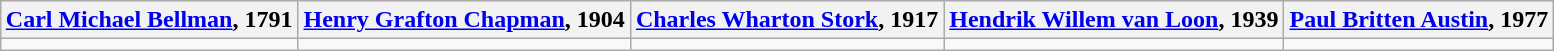<table class="wikitable" style="margin:1em auto;">
<tr>
<th><a href='#'>Carl Michael Bellman</a>, 1791</th>
<th><a href='#'>Henry Grafton Chapman</a>, 1904</th>
<th><a href='#'>Charles Wharton Stork</a>, 1917</th>
<th><a href='#'>Hendrik Willem van Loon</a>, 1939</th>
<th><a href='#'>Paul Britten Austin</a>, 1977</th>
</tr>
<tr>
<td></td>
<td></td>
<td></td>
<td></td>
<td></td>
</tr>
</table>
